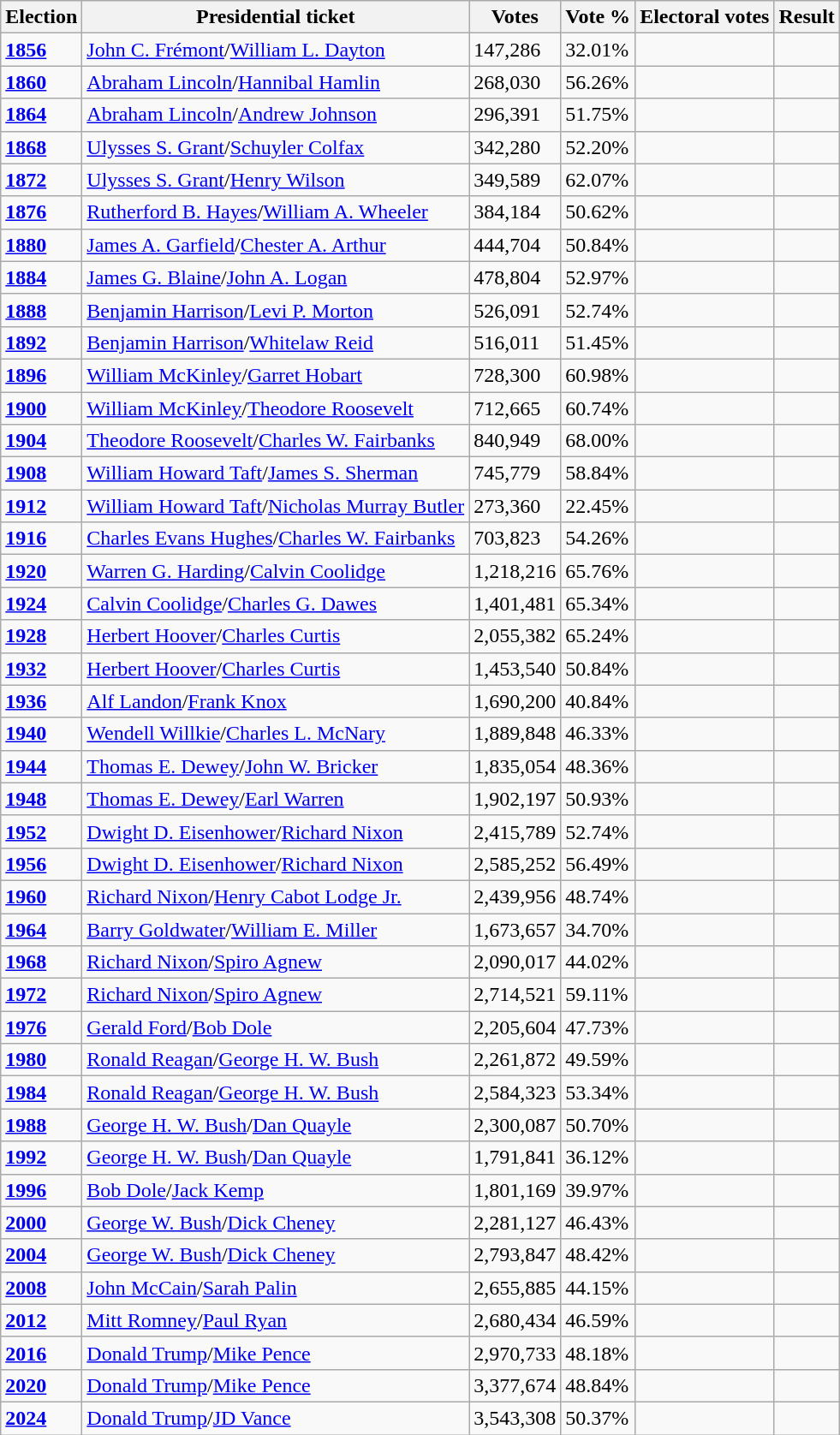<table class="wikitable">
<tr>
<th>Election</th>
<th>Presidential ticket</th>
<th>Votes</th>
<th>Vote %</th>
<th>Electoral votes</th>
<th>Result</th>
</tr>
<tr>
<td><strong><a href='#'>1856</a></strong></td>
<td><a href='#'>John C. Frémont</a>/<a href='#'>William L. Dayton</a></td>
<td>147,286</td>
<td>32.01%</td>
<td></td>
<td></td>
</tr>
<tr>
<td><strong><a href='#'>1860</a></strong></td>
<td><a href='#'>Abraham Lincoln</a>/<a href='#'>Hannibal Hamlin</a></td>
<td>268,030</td>
<td>56.26%</td>
<td></td>
<td></td>
</tr>
<tr>
<td><strong><a href='#'>1864</a></strong></td>
<td><a href='#'>Abraham Lincoln</a>/<a href='#'>Andrew Johnson</a></td>
<td>296,391</td>
<td>51.75%</td>
<td></td>
<td></td>
</tr>
<tr>
<td><strong><a href='#'>1868</a></strong></td>
<td><a href='#'>Ulysses S. Grant</a>/<a href='#'>Schuyler Colfax</a></td>
<td>342,280</td>
<td>52.20%</td>
<td></td>
<td></td>
</tr>
<tr>
<td><strong><a href='#'>1872</a></strong></td>
<td><a href='#'>Ulysses S. Grant</a>/<a href='#'>Henry Wilson</a></td>
<td>349,589</td>
<td>62.07%</td>
<td></td>
<td></td>
</tr>
<tr>
<td><strong><a href='#'>1876</a></strong></td>
<td><a href='#'>Rutherford B. Hayes</a>/<a href='#'>William A. Wheeler</a></td>
<td>384,184</td>
<td>50.62%</td>
<td></td>
<td></td>
</tr>
<tr>
<td><strong><a href='#'>1880</a></strong></td>
<td><a href='#'>James A. Garfield</a>/<a href='#'>Chester A. Arthur</a></td>
<td>444,704</td>
<td>50.84%</td>
<td></td>
<td></td>
</tr>
<tr>
<td><strong><a href='#'>1884</a></strong></td>
<td><a href='#'>James G. Blaine</a>/<a href='#'>John A. Logan</a></td>
<td>478,804</td>
<td>52.97%</td>
<td></td>
<td></td>
</tr>
<tr>
<td><strong><a href='#'>1888</a></strong></td>
<td><a href='#'>Benjamin Harrison</a>/<a href='#'>Levi P. Morton</a></td>
<td>526,091</td>
<td>52.74%</td>
<td></td>
<td></td>
</tr>
<tr>
<td><strong><a href='#'>1892</a></strong></td>
<td><a href='#'>Benjamin Harrison</a>/<a href='#'>Whitelaw Reid</a></td>
<td>516,011</td>
<td>51.45%</td>
<td></td>
<td></td>
</tr>
<tr>
<td><strong><a href='#'>1896</a></strong></td>
<td><a href='#'>William McKinley</a>/<a href='#'>Garret Hobart</a></td>
<td>728,300</td>
<td>60.98%</td>
<td></td>
<td></td>
</tr>
<tr>
<td><strong><a href='#'>1900</a></strong></td>
<td><a href='#'>William McKinley</a>/<a href='#'>Theodore Roosevelt</a></td>
<td>712,665</td>
<td>60.74%</td>
<td></td>
<td></td>
</tr>
<tr>
<td><strong><a href='#'>1904</a></strong></td>
<td><a href='#'>Theodore Roosevelt</a>/<a href='#'>Charles W. Fairbanks</a></td>
<td>840,949</td>
<td>68.00%</td>
<td></td>
<td></td>
</tr>
<tr>
<td><strong><a href='#'>1908</a></strong></td>
<td><a href='#'>William Howard Taft</a>/<a href='#'>James S. Sherman</a></td>
<td>745,779</td>
<td>58.84%</td>
<td></td>
<td></td>
</tr>
<tr>
<td><strong><a href='#'>1912</a></strong></td>
<td><a href='#'>William Howard Taft</a>/<a href='#'>Nicholas Murray Butler</a></td>
<td>273,360</td>
<td>22.45%</td>
<td></td>
<td></td>
</tr>
<tr>
<td><strong><a href='#'>1916</a></strong></td>
<td><a href='#'>Charles Evans Hughes</a>/<a href='#'>Charles W. Fairbanks</a></td>
<td>703,823</td>
<td>54.26%</td>
<td></td>
<td></td>
</tr>
<tr>
<td><strong><a href='#'>1920</a></strong></td>
<td><a href='#'>Warren G. Harding</a>/<a href='#'>Calvin Coolidge</a></td>
<td>1,218,216</td>
<td>65.76%</td>
<td></td>
<td></td>
</tr>
<tr>
<td><strong><a href='#'>1924</a></strong></td>
<td><a href='#'>Calvin Coolidge</a>/<a href='#'>Charles G. Dawes</a></td>
<td>1,401,481</td>
<td>65.34%</td>
<td></td>
<td></td>
</tr>
<tr>
<td><strong><a href='#'>1928</a></strong></td>
<td><a href='#'>Herbert Hoover</a>/<a href='#'>Charles Curtis</a></td>
<td>2,055,382</td>
<td>65.24%</td>
<td></td>
<td></td>
</tr>
<tr>
<td><strong><a href='#'>1932</a></strong></td>
<td><a href='#'>Herbert Hoover</a>/<a href='#'>Charles Curtis</a></td>
<td>1,453,540</td>
<td>50.84%</td>
<td></td>
<td></td>
</tr>
<tr>
<td><strong><a href='#'>1936</a></strong></td>
<td><a href='#'>Alf Landon</a>/<a href='#'>Frank Knox</a></td>
<td>1,690,200</td>
<td>40.84%</td>
<td></td>
<td></td>
</tr>
<tr>
<td><strong><a href='#'>1940</a></strong></td>
<td><a href='#'>Wendell Willkie</a>/<a href='#'>Charles L. McNary</a></td>
<td>1,889,848</td>
<td>46.33%</td>
<td></td>
<td></td>
</tr>
<tr>
<td><strong><a href='#'>1944</a></strong></td>
<td><a href='#'>Thomas E. Dewey</a>/<a href='#'>John W. Bricker</a></td>
<td>1,835,054</td>
<td>48.36%</td>
<td></td>
<td></td>
</tr>
<tr>
<td><strong><a href='#'>1948</a></strong></td>
<td><a href='#'>Thomas E. Dewey</a>/<a href='#'>Earl Warren</a></td>
<td>1,902,197</td>
<td>50.93%</td>
<td></td>
<td></td>
</tr>
<tr>
<td><strong><a href='#'>1952</a></strong></td>
<td><a href='#'>Dwight D. Eisenhower</a>/<a href='#'>Richard Nixon</a></td>
<td>2,415,789</td>
<td>52.74%</td>
<td></td>
<td></td>
</tr>
<tr>
<td><strong><a href='#'>1956</a></strong></td>
<td><a href='#'>Dwight D. Eisenhower</a>/<a href='#'>Richard Nixon</a></td>
<td>2,585,252</td>
<td>56.49%</td>
<td></td>
<td></td>
</tr>
<tr>
<td><strong><a href='#'>1960</a></strong></td>
<td><a href='#'>Richard Nixon</a>/<a href='#'>Henry Cabot Lodge Jr.</a></td>
<td>2,439,956</td>
<td>48.74%</td>
<td></td>
<td></td>
</tr>
<tr>
<td><strong><a href='#'>1964</a></strong></td>
<td><a href='#'>Barry Goldwater</a>/<a href='#'>William E. Miller</a></td>
<td>1,673,657</td>
<td>34.70%</td>
<td></td>
<td></td>
</tr>
<tr>
<td><strong><a href='#'>1968</a></strong></td>
<td><a href='#'>Richard Nixon</a>/<a href='#'>Spiro Agnew</a></td>
<td>2,090,017</td>
<td>44.02%</td>
<td></td>
<td></td>
</tr>
<tr>
<td><strong><a href='#'>1972</a></strong></td>
<td><a href='#'>Richard Nixon</a>/<a href='#'>Spiro Agnew</a></td>
<td>2,714,521</td>
<td>59.11%</td>
<td></td>
<td></td>
</tr>
<tr>
<td><strong><a href='#'>1976</a></strong></td>
<td><a href='#'>Gerald Ford</a>/<a href='#'>Bob Dole</a></td>
<td>2,205,604</td>
<td>47.73%</td>
<td></td>
<td></td>
</tr>
<tr>
<td><strong><a href='#'>1980</a></strong></td>
<td><a href='#'>Ronald Reagan</a>/<a href='#'>George H. W. Bush</a></td>
<td>2,261,872</td>
<td>49.59%</td>
<td></td>
<td></td>
</tr>
<tr>
<td><strong><a href='#'>1984</a></strong></td>
<td><a href='#'>Ronald Reagan</a>/<a href='#'>George H. W. Bush</a></td>
<td>2,584,323</td>
<td>53.34%</td>
<td></td>
<td></td>
</tr>
<tr>
<td><strong><a href='#'>1988</a></strong></td>
<td><a href='#'>George H. W. Bush</a>/<a href='#'>Dan Quayle</a></td>
<td>2,300,087</td>
<td>50.70%</td>
<td></td>
<td></td>
</tr>
<tr>
<td><strong><a href='#'>1992</a></strong></td>
<td><a href='#'>George H. W. Bush</a>/<a href='#'>Dan Quayle</a></td>
<td>1,791,841</td>
<td>36.12%</td>
<td></td>
<td></td>
</tr>
<tr>
<td><strong><a href='#'>1996</a></strong></td>
<td><a href='#'>Bob Dole</a>/<a href='#'>Jack Kemp</a></td>
<td>1,801,169</td>
<td>39.97%</td>
<td></td>
<td></td>
</tr>
<tr>
<td><strong><a href='#'>2000</a></strong></td>
<td><a href='#'>George W. Bush</a>/<a href='#'>Dick Cheney</a></td>
<td>2,281,127</td>
<td>46.43%</td>
<td></td>
<td></td>
</tr>
<tr>
<td><strong><a href='#'>2004</a></strong></td>
<td><a href='#'>George W. Bush</a>/<a href='#'>Dick Cheney</a></td>
<td>2,793,847</td>
<td>48.42%</td>
<td></td>
<td></td>
</tr>
<tr>
<td><strong><a href='#'>2008</a></strong></td>
<td><a href='#'>John McCain</a>/<a href='#'>Sarah Palin</a></td>
<td>2,655,885</td>
<td>44.15%</td>
<td></td>
<td></td>
</tr>
<tr>
<td><strong><a href='#'>2012</a></strong></td>
<td><a href='#'>Mitt Romney</a>/<a href='#'>Paul Ryan</a></td>
<td>2,680,434</td>
<td>46.59%</td>
<td></td>
<td></td>
</tr>
<tr>
<td><strong><a href='#'>2016</a></strong></td>
<td><a href='#'>Donald Trump</a>/<a href='#'>Mike Pence</a></td>
<td>2,970,733</td>
<td>48.18%</td>
<td></td>
<td></td>
</tr>
<tr>
<td><strong><a href='#'>2020</a></strong></td>
<td><a href='#'>Donald Trump</a>/<a href='#'>Mike Pence</a></td>
<td>3,377,674</td>
<td>48.84%</td>
<td></td>
<td></td>
</tr>
<tr>
<td><strong><a href='#'>2024</a></strong></td>
<td><a href='#'>Donald Trump</a>/<a href='#'>JD Vance</a></td>
<td>3,543,308</td>
<td>50.37%</td>
<td></td>
<td></td>
</tr>
</table>
